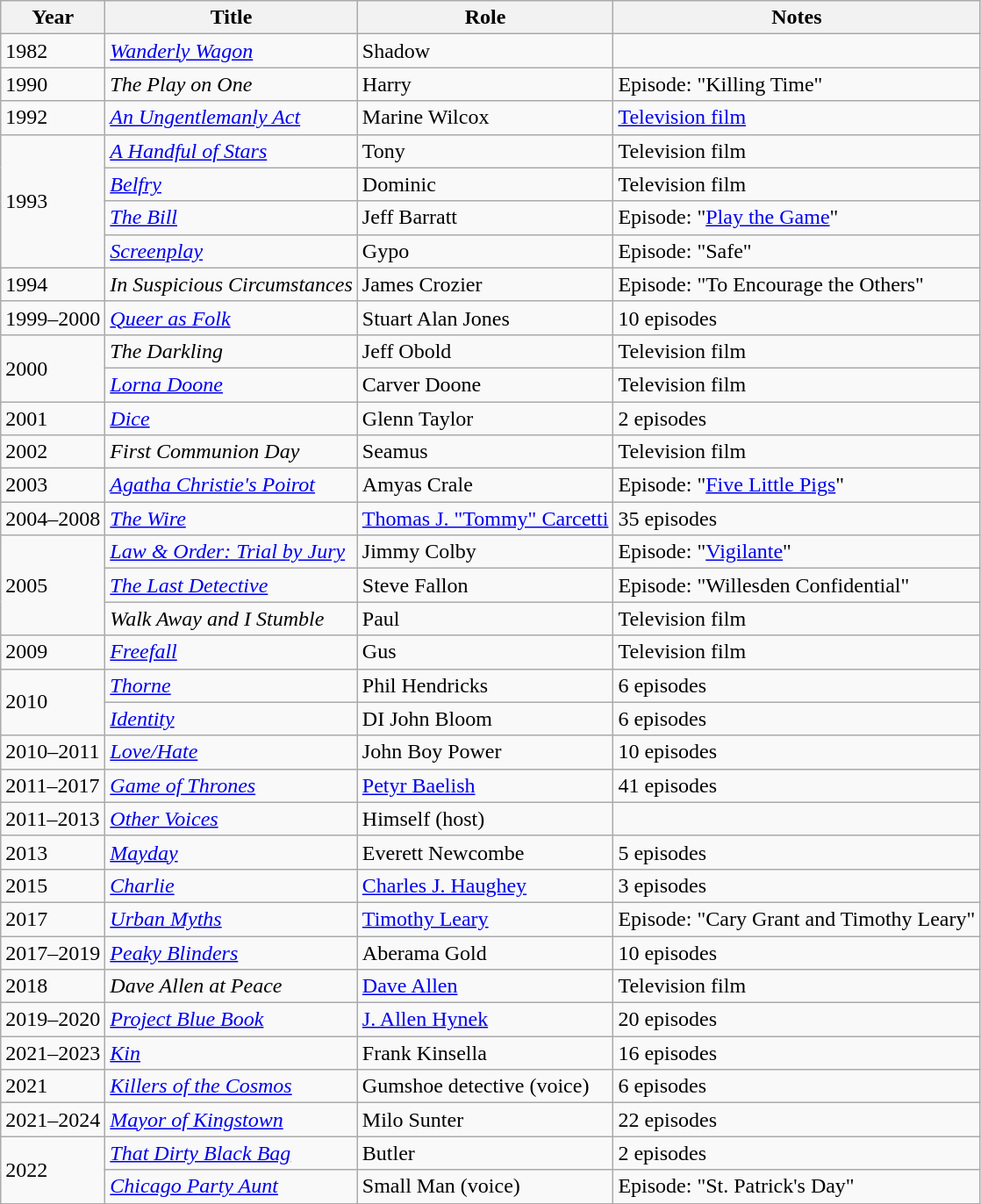<table class="wikitable sortable">
<tr>
<th>Year</th>
<th>Title</th>
<th>Role</th>
<th class="unsortable">Notes</th>
</tr>
<tr>
<td>1982</td>
<td><em><a href='#'>Wanderly Wagon</a></em></td>
<td>Shadow</td>
<td></td>
</tr>
<tr>
<td>1990</td>
<td><em>The Play on One</em></td>
<td>Harry</td>
<td>Episode: "Killing Time"</td>
</tr>
<tr>
<td>1992</td>
<td><em><a href='#'>An Ungentlemanly Act</a></em></td>
<td>Marine Wilcox</td>
<td><a href='#'>Television film</a></td>
</tr>
<tr>
<td rowspan="4">1993</td>
<td><em><a href='#'>A Handful of Stars</a></em></td>
<td>Tony</td>
<td>Television film</td>
</tr>
<tr>
<td><em><a href='#'>Belfry</a></em></td>
<td>Dominic</td>
<td>Television film</td>
</tr>
<tr>
<td><em><a href='#'>The Bill</a></em></td>
<td>Jeff Barratt</td>
<td>Episode: "<a href='#'>Play the Game</a>"</td>
</tr>
<tr>
<td><em><a href='#'>Screenplay</a></em></td>
<td>Gypo</td>
<td>Episode: "Safe"</td>
</tr>
<tr>
<td>1994</td>
<td><em>In Suspicious Circumstances</em></td>
<td>James Crozier</td>
<td>Episode: "To Encourage the Others"</td>
</tr>
<tr>
<td>1999–2000</td>
<td><em><a href='#'>Queer as Folk</a></em></td>
<td>Stuart Alan Jones</td>
<td>10 episodes</td>
</tr>
<tr>
<td rowspan="2">2000</td>
<td><em>The Darkling</em></td>
<td>Jeff Obold</td>
<td>Television film</td>
</tr>
<tr>
<td><em><a href='#'>Lorna Doone</a></em></td>
<td>Carver Doone</td>
<td>Television film</td>
</tr>
<tr>
<td>2001</td>
<td><em><a href='#'>Dice</a></em></td>
<td>Glenn Taylor</td>
<td>2 episodes</td>
</tr>
<tr>
<td>2002</td>
<td><em>First Communion Day</em></td>
<td>Seamus</td>
<td>Television film</td>
</tr>
<tr>
<td>2003</td>
<td><em><a href='#'>Agatha Christie's Poirot</a></em></td>
<td>Amyas Crale</td>
<td>Episode: "<a href='#'>Five Little Pigs</a>"</td>
</tr>
<tr>
<td>2004–2008</td>
<td><em><a href='#'>The Wire</a></em></td>
<td><a href='#'>Thomas J. "Tommy" Carcetti</a></td>
<td>35 episodes</td>
</tr>
<tr>
<td rowspan="3">2005</td>
<td><em><a href='#'>Law & Order: Trial by Jury</a></em></td>
<td>Jimmy Colby</td>
<td>Episode: "<a href='#'>Vigilante</a>"</td>
</tr>
<tr>
<td><em><a href='#'>The Last Detective</a></em></td>
<td>Steve Fallon</td>
<td>Episode: "Willesden Confidential"</td>
</tr>
<tr>
<td><em>Walk Away and I Stumble</em></td>
<td>Paul</td>
<td>Television film</td>
</tr>
<tr>
<td>2009</td>
<td><em><a href='#'>Freefall</a></em></td>
<td>Gus</td>
<td>Television film</td>
</tr>
<tr>
<td rowspan="2">2010</td>
<td><em><a href='#'>Thorne</a></em></td>
<td>Phil Hendricks</td>
<td>6 episodes</td>
</tr>
<tr>
<td><em><a href='#'>Identity</a></em></td>
<td>DI John Bloom</td>
<td>6 episodes</td>
</tr>
<tr>
<td>2010–2011</td>
<td><em><a href='#'>Love/Hate</a></em></td>
<td>John Boy Power</td>
<td>10 episodes</td>
</tr>
<tr>
<td>2011–2017</td>
<td><em><a href='#'>Game of Thrones</a></em></td>
<td><a href='#'>Petyr Baelish</a></td>
<td>41 episodes</td>
</tr>
<tr>
<td>2011–2013</td>
<td><em><a href='#'>Other Voices</a></em></td>
<td>Himself (host)</td>
<td></td>
</tr>
<tr>
<td>2013</td>
<td><em><a href='#'>Mayday</a></em></td>
<td>Everett Newcombe</td>
<td>5 episodes</td>
</tr>
<tr>
<td>2015</td>
<td><em><a href='#'>Charlie</a></em></td>
<td><a href='#'>Charles J. Haughey</a></td>
<td>3 episodes</td>
</tr>
<tr>
<td>2017</td>
<td><em><a href='#'>Urban Myths</a></em></td>
<td><a href='#'>Timothy Leary</a></td>
<td>Episode: "Cary Grant and Timothy Leary"</td>
</tr>
<tr>
<td>2017–2019</td>
<td><em><a href='#'>Peaky Blinders</a></em></td>
<td>Aberama Gold</td>
<td>10 episodes</td>
</tr>
<tr>
<td>2018</td>
<td><em>Dave Allen at Peace</em></td>
<td><a href='#'>Dave Allen</a></td>
<td>Television film</td>
</tr>
<tr>
<td>2019–2020</td>
<td><em><a href='#'>Project Blue Book</a></em></td>
<td><a href='#'>J. Allen Hynek</a></td>
<td>20 episodes</td>
</tr>
<tr>
<td>2021–2023</td>
<td><em><a href='#'>Kin</a></em></td>
<td>Frank Kinsella</td>
<td>16 episodes</td>
</tr>
<tr>
<td>2021</td>
<td><em><a href='#'>Killers of the Cosmos</a></em></td>
<td>Gumshoe detective (voice)</td>
<td>6 episodes</td>
</tr>
<tr>
<td>2021–2024</td>
<td><em><a href='#'>Mayor of Kingstown</a></em></td>
<td>Milo Sunter</td>
<td>22 episodes</td>
</tr>
<tr>
<td rowspan="2">2022</td>
<td><em><a href='#'>That Dirty Black Bag</a></em></td>
<td>Butler</td>
<td>2 episodes</td>
</tr>
<tr>
<td><em><a href='#'>Chicago Party Aunt</a></em></td>
<td>Small Man (voice)</td>
<td>Episode: "St. Patrick's Day"</td>
</tr>
</table>
